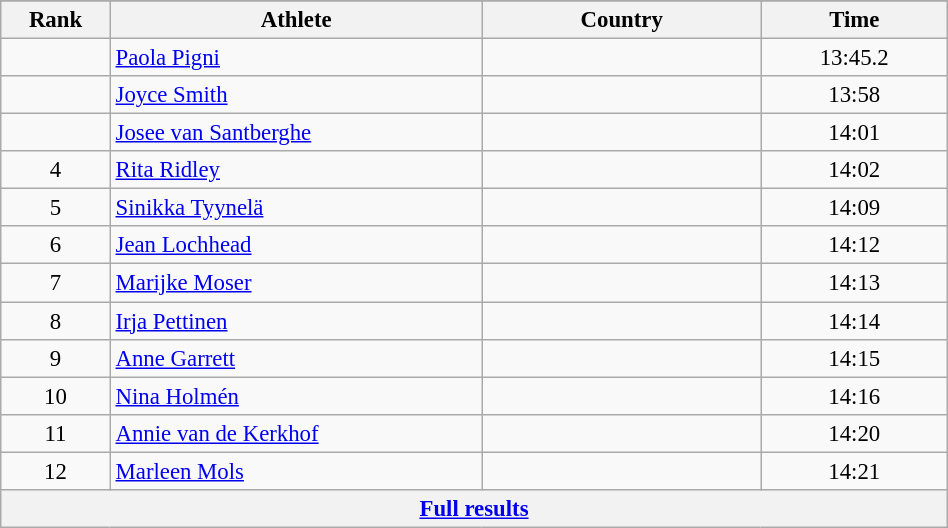<table class="wikitable sortable" style=" text-align:center; font-size:95%;" width="50%">
<tr>
</tr>
<tr>
<th width=5%>Rank</th>
<th width=20%>Athlete</th>
<th width=15%>Country</th>
<th width=10%>Time</th>
</tr>
<tr>
<td align=center></td>
<td align=left><a href='#'>Paola Pigni</a></td>
<td align=left></td>
<td>13:45.2</td>
</tr>
<tr>
<td align=center></td>
<td align=left><a href='#'>Joyce Smith</a></td>
<td align=left></td>
<td>13:58</td>
</tr>
<tr>
<td align=center></td>
<td align=left><a href='#'>Josee van Santberghe</a></td>
<td align=left></td>
<td>14:01</td>
</tr>
<tr>
<td align=center>4</td>
<td align=left><a href='#'>Rita Ridley</a></td>
<td align=left></td>
<td>14:02</td>
</tr>
<tr>
<td align=center>5</td>
<td align=left><a href='#'>Sinikka Tyynelä</a></td>
<td align=left></td>
<td>14:09</td>
</tr>
<tr>
<td align=center>6</td>
<td align=left><a href='#'>Jean Lochhead</a></td>
<td align=left></td>
<td>14:12</td>
</tr>
<tr>
<td align=center>7</td>
<td align=left><a href='#'>Marijke Moser</a></td>
<td align=left></td>
<td>14:13</td>
</tr>
<tr>
<td align=center>8</td>
<td align=left><a href='#'>Irja Pettinen</a></td>
<td align=left></td>
<td>14:14</td>
</tr>
<tr>
<td align=center>9</td>
<td align=left><a href='#'>Anne Garrett</a></td>
<td align=left></td>
<td>14:15</td>
</tr>
<tr>
<td align=center>10</td>
<td align=left><a href='#'>Nina Holmén</a></td>
<td align=left></td>
<td>14:16</td>
</tr>
<tr>
<td align=center>11</td>
<td align=left><a href='#'>Annie van de Kerkhof</a></td>
<td align=left></td>
<td>14:20</td>
</tr>
<tr>
<td align=center>12</td>
<td align=left><a href='#'>Marleen Mols</a></td>
<td align=left></td>
<td>14:21</td>
</tr>
<tr class="sortbottom">
<th colspan=4 align=center><a href='#'>Full results</a></th>
</tr>
</table>
